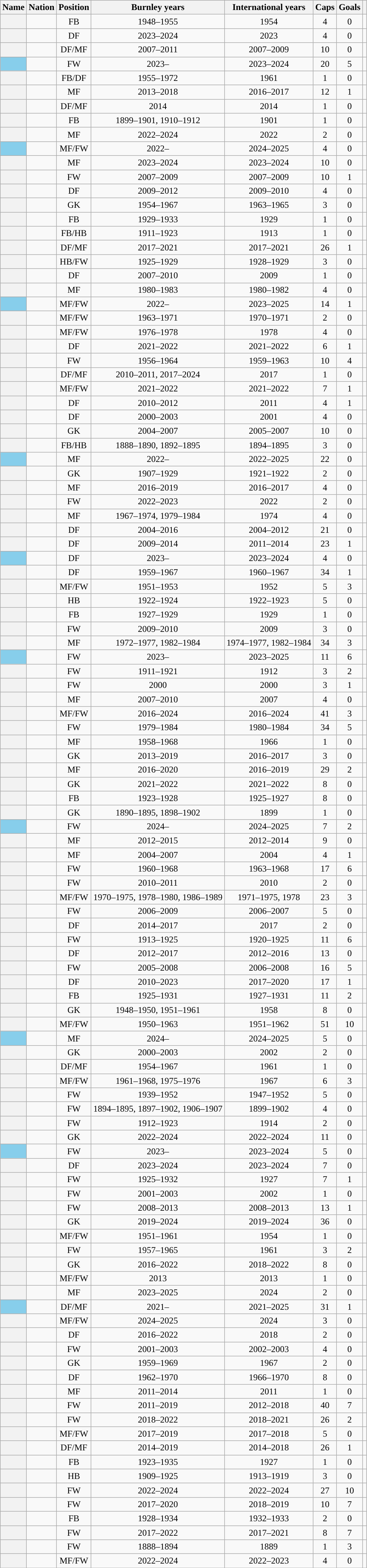<table class="wikitable sortable plainrowheaders" style="text-align: center;">
<tr>
<th>Name</th>
<th>Nation</th>
<th>Position</th>
<th>Burnley years</th>
<th>International years</th>
<th>Caps</th>
<th>Goals</th>
<th class="unsortable"></th>
</tr>
<tr>
<th scope=row></th>
<td align="left"></td>
<td>FB</td>
<td>1948–1955</td>
<td>1954</td>
<td>4</td>
<td>0</td>
<td></td>
</tr>
<tr>
<th scope=row></th>
<td align="left"></td>
<td>DF</td>
<td>2023–2024</td>
<td>2023</td>
<td>4</td>
<td>0</td>
<td></td>
</tr>
<tr>
<th scope=row></th>
<td align="left"></td>
<td>DF/MF</td>
<td>2007–2011</td>
<td>2007–2009</td>
<td>10</td>
<td>0</td>
<td></td>
</tr>
<tr>
<th scope=row style="background:#87CEEB;"> </th>
<td align="left"></td>
<td>FW</td>
<td>2023–</td>
<td>2023–2024</td>
<td>20</td>
<td>5</td>
<td></td>
</tr>
<tr>
<th scope=row></th>
<td align="left"></td>
<td>FB/DF</td>
<td>1955–1972</td>
<td>1961</td>
<td>1</td>
<td>0</td>
<td></td>
</tr>
<tr>
<th scope=row></th>
<td align="left"></td>
<td>MF</td>
<td>2013–2018</td>
<td>2016–2017</td>
<td>12</td>
<td>1</td>
<td></td>
</tr>
<tr>
<th scope=row></th>
<td align="left"></td>
<td>DF/MF</td>
<td>2014</td>
<td>2014</td>
<td>1</td>
<td>0</td>
<td></td>
</tr>
<tr>
<th scope=row></th>
<td align="left"></td>
<td>FB</td>
<td>1899–1901, 1910–1912</td>
<td>1901</td>
<td>1</td>
<td>0</td>
<td></td>
</tr>
<tr>
<th scope=row></th>
<td align="left"></td>
<td>MF</td>
<td>2022–2024</td>
<td>2022</td>
<td>2</td>
<td>0</td>
<td></td>
</tr>
<tr>
<th scope=row style="background:#87CEEB;"> </th>
<td align="left"></td>
<td>MF/FW</td>
<td>2022–</td>
<td>2024–2025</td>
<td>4</td>
<td>0</td>
<td></td>
</tr>
<tr>
<th scope=row></th>
<td align="left"></td>
<td>MF</td>
<td>2023–2024</td>
<td>2023–2024</td>
<td>10</td>
<td>0</td>
<td></td>
</tr>
<tr>
<th scope=row></th>
<td align="left"></td>
<td>FW</td>
<td>2007–2009</td>
<td>2007–2009</td>
<td>10</td>
<td>1</td>
<td></td>
</tr>
<tr>
<th scope=row></th>
<td align="left"></td>
<td>DF</td>
<td>2009–2012</td>
<td>2009–2010</td>
<td>4</td>
<td>0</td>
<td></td>
</tr>
<tr>
<th scope=row></th>
<td align="left"></td>
<td>GK</td>
<td>1954–1967</td>
<td>1963–1965</td>
<td>3</td>
<td>0</td>
<td></td>
</tr>
<tr>
<th scope=row></th>
<td align="left"></td>
<td>FB</td>
<td>1929–1933</td>
<td>1929</td>
<td>1</td>
<td>0</td>
<td></td>
</tr>
<tr>
<th scope=row></th>
<td align="left"></td>
<td>FB/HB</td>
<td>1911–1923</td>
<td>1913</td>
<td>1</td>
<td>0</td>
<td></td>
</tr>
<tr>
<th scope=row></th>
<td align="left"></td>
<td>DF/MF</td>
<td>2017–2021</td>
<td>2017–2021</td>
<td>26</td>
<td>1</td>
<td></td>
</tr>
<tr>
<th scope=row></th>
<td align="left"></td>
<td>HB/FW</td>
<td>1925–1929</td>
<td>1928–1929</td>
<td>3</td>
<td>0</td>
<td></td>
</tr>
<tr>
<th scope=row></th>
<td align="left"></td>
<td>DF</td>
<td>2007–2010</td>
<td>2009</td>
<td>1</td>
<td>0</td>
<td></td>
</tr>
<tr>
<th scope=row></th>
<td align="left"></td>
<td>MF</td>
<td>1980–1983</td>
<td>1980–1982</td>
<td>4</td>
<td>0</td>
<td></td>
</tr>
<tr>
<th scope=row style="background:#87CEEB;"> </th>
<td align="left"></td>
<td>MF/FW</td>
<td>2022–</td>
<td>2023–2025</td>
<td>14</td>
<td>1</td>
<td></td>
</tr>
<tr>
<th scope=row></th>
<td align="left"></td>
<td>MF/FW</td>
<td>1963–1971</td>
<td>1970–1971</td>
<td>2</td>
<td>0</td>
<td></td>
</tr>
<tr>
<th scope=row></th>
<td align="left"></td>
<td>MF/FW</td>
<td>1976–1978</td>
<td>1978</td>
<td>4</td>
<td>0</td>
<td></td>
</tr>
<tr>
<th scope=row></th>
<td align="left"></td>
<td>DF</td>
<td>2021–2022</td>
<td>2021–2022</td>
<td>6</td>
<td>1</td>
<td></td>
</tr>
<tr>
<th scope=row></th>
<td align="left"></td>
<td>FW</td>
<td>1956–1964</td>
<td>1959–1963</td>
<td>10</td>
<td>4</td>
<td></td>
</tr>
<tr>
<th scope=row></th>
<td align="left"></td>
<td>DF/MF</td>
<td>2010–2011, 2017–2024</td>
<td>2017</td>
<td>1</td>
<td>0</td>
<td></td>
</tr>
<tr>
<th scope=row></th>
<td align="left"></td>
<td>MF/FW</td>
<td>2021–2022</td>
<td>2021–2022</td>
<td>7</td>
<td>1</td>
<td></td>
</tr>
<tr>
<th scope=row></th>
<td align="left"></td>
<td>DF</td>
<td>2010–2012</td>
<td>2011</td>
<td>4</td>
<td>1</td>
<td></td>
</tr>
<tr>
<th scope=row></th>
<td align="left"></td>
<td>DF</td>
<td>2000–2003</td>
<td>2001</td>
<td>4</td>
<td>0</td>
<td></td>
</tr>
<tr>
<th scope=row></th>
<td align="left"></td>
<td>GK</td>
<td>2004–2007</td>
<td>2005–2007</td>
<td>10</td>
<td>0</td>
<td></td>
</tr>
<tr>
<th scope=row></th>
<td align="left"></td>
<td>FB/HB</td>
<td>1888–1890, 1892–1895</td>
<td>1894–1895</td>
<td>3</td>
<td>0</td>
<td></td>
</tr>
<tr>
<th scope=row style="background:#87CEEB;"> </th>
<td align="left"></td>
<td>MF</td>
<td>2022–</td>
<td>2022–2025</td>
<td>22</td>
<td>0</td>
<td></td>
</tr>
<tr>
<th scope=row></th>
<td align="left"></td>
<td>GK</td>
<td>1907–1929</td>
<td>1921–1922</td>
<td>2</td>
<td>0</td>
<td></td>
</tr>
<tr>
<th scope=row></th>
<td align="left"></td>
<td>MF</td>
<td>2016–2019</td>
<td>2016–2017</td>
<td>4</td>
<td>0</td>
<td></td>
</tr>
<tr>
<th scope=row></th>
<td align="left"></td>
<td>FW</td>
<td>2022–2023</td>
<td>2022</td>
<td>2</td>
<td>0</td>
<td></td>
</tr>
<tr>
<th scope=row></th>
<td align="left"></td>
<td>MF</td>
<td>1967–1974, 1979–1984</td>
<td>1974</td>
<td>4</td>
<td>0</td>
<td></td>
</tr>
<tr>
<th scope=row></th>
<td align="left"></td>
<td>DF</td>
<td>2004–2016</td>
<td>2004–2012</td>
<td>21</td>
<td>0</td>
<td></td>
</tr>
<tr>
<th scope=row></th>
<td align="left"></td>
<td>DF</td>
<td>2009–2014</td>
<td>2011–2014</td>
<td>23</td>
<td>1</td>
<td></td>
</tr>
<tr>
<th scope=row style="background:#87CEEB;"> </th>
<td align="left"></td>
<td>DF</td>
<td>2023–</td>
<td>2023–2024</td>
<td>4</td>
<td>0</td>
<td></td>
</tr>
<tr>
<th scope=row></th>
<td align="left"></td>
<td>DF</td>
<td>1959–1967</td>
<td>1960–1967</td>
<td>34</td>
<td>1</td>
<td></td>
</tr>
<tr>
<th scope=row></th>
<td align="left"></td>
<td>MF/FW</td>
<td>1951–1953</td>
<td>1952</td>
<td>5</td>
<td>3</td>
<td></td>
</tr>
<tr>
<th scope=row></th>
<td align="left"></td>
<td>HB</td>
<td>1922–1924</td>
<td>1922–1923</td>
<td>5</td>
<td>0</td>
<td></td>
</tr>
<tr>
<th scope=row></th>
<td align="left"></td>
<td>FB</td>
<td>1927–1929</td>
<td>1929</td>
<td>1</td>
<td>0</td>
<td></td>
</tr>
<tr>
<th scope=row></th>
<td align="left"></td>
<td>FW</td>
<td>2009–2010</td>
<td>2009</td>
<td>3</td>
<td>0</td>
<td></td>
</tr>
<tr>
<th scope=row></th>
<td align="left"></td>
<td>MF</td>
<td>1972–1977, 1982–1984</td>
<td>1974–1977, 1982–1984</td>
<td>34</td>
<td>3</td>
<td></td>
</tr>
<tr>
<th scope=row style="background:#87CEEB;"> </th>
<td align="left"></td>
<td>FW</td>
<td>2023–</td>
<td>2023–2025</td>
<td>11</td>
<td>6</td>
<td></td>
</tr>
<tr>
<th scope=row></th>
<td align="left"></td>
<td>FW</td>
<td>1911–1921</td>
<td>1912</td>
<td>3</td>
<td>2</td>
<td></td>
</tr>
<tr>
<th scope=row></th>
<td align="left"></td>
<td>FW</td>
<td>2000</td>
<td>2000</td>
<td>3</td>
<td>1</td>
<td></td>
</tr>
<tr>
<th scope=row></th>
<td align="left"></td>
<td>MF</td>
<td>2007–2010</td>
<td>2007</td>
<td>4</td>
<td>0</td>
<td></td>
</tr>
<tr>
<th scope=row></th>
<td align="left"></td>
<td>MF/FW</td>
<td>2016–2024</td>
<td>2016–2024</td>
<td>41</td>
<td>3</td>
<td></td>
</tr>
<tr>
<th scope=row></th>
<td align="left"></td>
<td>FW</td>
<td>1979–1984</td>
<td>1980–1984</td>
<td>34</td>
<td>5</td>
<td></td>
</tr>
<tr>
<th scope=row></th>
<td align="left"></td>
<td>MF</td>
<td>1958–1968</td>
<td>1966</td>
<td>1</td>
<td>0</td>
<td></td>
</tr>
<tr>
<th scope=row></th>
<td align="left"></td>
<td>GK</td>
<td>2013–2019</td>
<td>2016–2017</td>
<td>3</td>
<td>0</td>
<td></td>
</tr>
<tr>
<th scope=row></th>
<td align="left"></td>
<td>MF</td>
<td>2016–2020</td>
<td>2016–2019</td>
<td>29</td>
<td>2</td>
<td></td>
</tr>
<tr>
<th scope=row></th>
<td align="left"></td>
<td>GK</td>
<td>2021–2022</td>
<td>2021–2022</td>
<td>8</td>
<td>0</td>
<td></td>
</tr>
<tr>
<th scope=row></th>
<td align="left"></td>
<td>FB</td>
<td>1923–1928</td>
<td>1925–1927</td>
<td>8</td>
<td>0</td>
<td></td>
</tr>
<tr>
<th scope=row></th>
<td align="left"></td>
<td>GK</td>
<td>1890–1895, 1898–1902</td>
<td>1899</td>
<td>1</td>
<td>0</td>
<td></td>
</tr>
<tr>
<th scope=row style="background:#87CEEB;"> </th>
<td align="left"></td>
<td>FW</td>
<td>2024–</td>
<td>2024–2025</td>
<td>7</td>
<td>2</td>
<td></td>
</tr>
<tr>
<th scope=row></th>
<td align="left"></td>
<td>MF</td>
<td>2012–2015</td>
<td>2012–2014</td>
<td>9</td>
<td>0</td>
<td></td>
</tr>
<tr>
<th scope=row></th>
<td align="left"></td>
<td>MF</td>
<td>2004–2007</td>
<td>2004</td>
<td>4</td>
<td>1</td>
<td></td>
</tr>
<tr>
<th scope=row></th>
<td align="left"></td>
<td>FW</td>
<td>1960–1968</td>
<td>1963–1968</td>
<td>17</td>
<td>6</td>
<td></td>
</tr>
<tr>
<th scope=row></th>
<td align="left"></td>
<td>FW</td>
<td>2010–2011</td>
<td>2010</td>
<td>2</td>
<td>0</td>
<td></td>
</tr>
<tr>
<th scope=row></th>
<td align="left"></td>
<td>MF/FW</td>
<td>1970–1975, 1978–1980, 1986–1989</td>
<td>1971–1975, 1978</td>
<td>23</td>
<td>3</td>
<td></td>
</tr>
<tr>
<th scope=row></th>
<td align="left"></td>
<td>FW</td>
<td>2006–2009</td>
<td>2006–2007</td>
<td>5</td>
<td>0</td>
<td></td>
</tr>
<tr>
<th scope=row></th>
<td align="left"></td>
<td>DF</td>
<td>2014–2017</td>
<td>2017</td>
<td>2</td>
<td>0</td>
<td></td>
</tr>
<tr>
<th scope=row></th>
<td align="left"></td>
<td>FW</td>
<td>1913–1925</td>
<td>1920–1925</td>
<td>11</td>
<td>6</td>
<td></td>
</tr>
<tr>
<th scope=row></th>
<td align="left"></td>
<td>DF</td>
<td>2012–2017</td>
<td>2012–2016</td>
<td>13</td>
<td>0</td>
<td></td>
</tr>
<tr>
<th scope=row></th>
<td align="left"></td>
<td>FW</td>
<td>2005–2008</td>
<td>2006–2008</td>
<td>16</td>
<td>5</td>
<td></td>
</tr>
<tr>
<th scope=row></th>
<td align="left"></td>
<td>DF</td>
<td>2010–2023</td>
<td>2017–2020</td>
<td>17</td>
<td>1</td>
<td></td>
</tr>
<tr>
<th scope=row></th>
<td align="left"></td>
<td>FB</td>
<td>1925–1931</td>
<td>1927–1931</td>
<td>11</td>
<td>2</td>
<td></td>
</tr>
<tr>
<th scope=row></th>
<td align="left"></td>
<td>GK</td>
<td>1948–1950, 1951–1961</td>
<td>1958</td>
<td>8</td>
<td>0</td>
<td></td>
</tr>
<tr>
<th scope=row></th>
<td align="left"></td>
<td>MF/FW</td>
<td>1950–1963</td>
<td>1951–1962</td>
<td>51</td>
<td>10</td>
<td></td>
</tr>
<tr>
<th scope=row style="background:#87CEEB;"> </th>
<td align="left"></td>
<td>MF</td>
<td>2024–</td>
<td>2024–2025</td>
<td>5</td>
<td>0</td>
<td></td>
</tr>
<tr>
<th scope=row></th>
<td align="left"></td>
<td>GK</td>
<td>2000–2003</td>
<td>2002</td>
<td>2</td>
<td>0</td>
<td></td>
</tr>
<tr>
<th scope=row></th>
<td align="left"></td>
<td>DF/MF</td>
<td>1954–1967</td>
<td>1961</td>
<td>1</td>
<td>0</td>
<td></td>
</tr>
<tr>
<th scope=row></th>
<td align="left"></td>
<td>MF/FW</td>
<td>1961–1968, 1975–1976</td>
<td>1967</td>
<td>6</td>
<td>3</td>
<td></td>
</tr>
<tr>
<th scope=row></th>
<td align="left"></td>
<td>FW</td>
<td>1939–1952</td>
<td>1947–1952</td>
<td>5</td>
<td>0</td>
<td></td>
</tr>
<tr>
<th scope=row></th>
<td align="left"></td>
<td>FW</td>
<td>1894–1895, 1897–1902, 1906–1907</td>
<td>1899–1902</td>
<td>4</td>
<td>0</td>
<td></td>
</tr>
<tr>
<th scope=row></th>
<td align="left"></td>
<td>FW</td>
<td>1912–1923</td>
<td>1914</td>
<td>2</td>
<td>0</td>
<td></td>
</tr>
<tr>
<th scope=row></th>
<td align="left"></td>
<td>GK</td>
<td>2022–2024</td>
<td>2022–2024</td>
<td>11</td>
<td>0</td>
<td></td>
</tr>
<tr>
<th scope=row style="background:#87CEEB;"> </th>
<td align="left"></td>
<td>FW</td>
<td>2023–</td>
<td>2023–2024</td>
<td>5</td>
<td>0</td>
<td></td>
</tr>
<tr>
<th scope=row></th>
<td align="left"></td>
<td>DF</td>
<td>2023–2024</td>
<td>2023–2024</td>
<td>7</td>
<td>0</td>
<td></td>
</tr>
<tr>
<th scope=row></th>
<td align="left"></td>
<td>FW</td>
<td>1925–1932</td>
<td>1927</td>
<td>7</td>
<td>1</td>
<td></td>
</tr>
<tr>
<th scope=row></th>
<td align="left"></td>
<td>FW</td>
<td>2001–2003</td>
<td>2002</td>
<td>1</td>
<td>0</td>
<td></td>
</tr>
<tr>
<th scope=row></th>
<td align="left"></td>
<td>FW</td>
<td>2008–2013</td>
<td>2008–2013</td>
<td>13</td>
<td>1</td>
<td></td>
</tr>
<tr>
<th scope=row></th>
<td align="left"></td>
<td>GK</td>
<td>2019–2024</td>
<td>2019–2024</td>
<td>36</td>
<td>0</td>
<td></td>
</tr>
<tr>
<th scope=row></th>
<td align="left"></td>
<td>MF/FW</td>
<td>1951–1961</td>
<td>1954</td>
<td>1</td>
<td>0</td>
<td></td>
</tr>
<tr>
<th scope=row></th>
<td align="left"></td>
<td>FW</td>
<td>1957–1965</td>
<td>1961</td>
<td>3</td>
<td>2</td>
<td></td>
</tr>
<tr>
<th scope=row></th>
<td align="left"></td>
<td>GK</td>
<td>2016–2022</td>
<td>2018–2022</td>
<td>8</td>
<td>0</td>
<td></td>
</tr>
<tr>
<th scope=row></th>
<td align="left"></td>
<td>MF/FW</td>
<td>2013</td>
<td>2013</td>
<td>1</td>
<td>0</td>
<td></td>
</tr>
<tr>
<th scope=row></th>
<td align="left"></td>
<td>MF</td>
<td>2023–2025</td>
<td>2024</td>
<td>2</td>
<td>0</td>
<td></td>
</tr>
<tr>
<th scope=row style="background:#87CEEB;"> </th>
<td align="left"></td>
<td>DF/MF</td>
<td>2021–</td>
<td>2021–2025</td>
<td>31</td>
<td>1</td>
<td></td>
</tr>
<tr>
<th scope=row></th>
<td align="left"></td>
<td>MF/FW</td>
<td>2024–2025</td>
<td>2024</td>
<td>3</td>
<td>0</td>
<td></td>
</tr>
<tr>
<th scope=row></th>
<td align="left"></td>
<td>DF</td>
<td>2016–2022</td>
<td>2018</td>
<td>2</td>
<td>0</td>
<td></td>
</tr>
<tr>
<th scope=row></th>
<td align="left"></td>
<td>FW</td>
<td>2001–2003</td>
<td>2002–2003</td>
<td>4</td>
<td>0</td>
<td></td>
</tr>
<tr>
<th scope=row></th>
<td align="left"></td>
<td>GK</td>
<td>1959–1969</td>
<td>1967</td>
<td>2</td>
<td>0</td>
<td></td>
</tr>
<tr>
<th scope=row></th>
<td align="left"></td>
<td>DF</td>
<td>1962–1970</td>
<td>1966–1970</td>
<td>8</td>
<td>0</td>
<td></td>
</tr>
<tr>
<th scope=row></th>
<td align="left"></td>
<td>MF</td>
<td>2011–2014</td>
<td>2011</td>
<td>1</td>
<td>0</td>
<td></td>
</tr>
<tr>
<th scope=row></th>
<td align="left"></td>
<td>FW</td>
<td>2011–2019</td>
<td>2012–2018</td>
<td>40</td>
<td>7</td>
<td></td>
</tr>
<tr>
<th scope=row></th>
<td align="left"></td>
<td>FW</td>
<td>2018–2022</td>
<td>2018–2021</td>
<td>26</td>
<td>2</td>
<td></td>
</tr>
<tr>
<th scope=row></th>
<td align="left"></td>
<td>MF/FW</td>
<td>2017–2019</td>
<td>2017–2018</td>
<td>5</td>
<td>0</td>
<td></td>
</tr>
<tr>
<th scope=row></th>
<td align="left"></td>
<td>DF/MF</td>
<td>2014–2019</td>
<td>2014–2018</td>
<td>26</td>
<td>1</td>
<td></td>
</tr>
<tr>
<th scope=row></th>
<td align="left"></td>
<td>FB</td>
<td>1923–1935</td>
<td>1927</td>
<td>1</td>
<td>0</td>
<td></td>
</tr>
<tr>
<th scope=row></th>
<td align="left"></td>
<td>HB</td>
<td>1909–1925</td>
<td>1913–1919</td>
<td>3</td>
<td>0</td>
<td></td>
</tr>
<tr>
<th scope=row></th>
<td align="left"></td>
<td>FW</td>
<td>2022–2024</td>
<td>2022–2024</td>
<td>27</td>
<td>10</td>
<td></td>
</tr>
<tr>
<th scope=row></th>
<td align="left"></td>
<td>FW</td>
<td>2017–2020</td>
<td>2018–2019</td>
<td>10</td>
<td>7</td>
<td></td>
</tr>
<tr>
<th scope=row></th>
<td align="left"></td>
<td>FB</td>
<td>1928–1934</td>
<td>1932–1933</td>
<td>2</td>
<td>0</td>
<td></td>
</tr>
<tr>
<th scope=row></th>
<td align="left"></td>
<td>FW</td>
<td>2017–2022</td>
<td>2017–2021</td>
<td>8</td>
<td>7</td>
<td></td>
</tr>
<tr>
<th scope=row></th>
<td align="left"></td>
<td>FW</td>
<td>1888–1894</td>
<td>1889</td>
<td>1</td>
<td>3</td>
<td></td>
</tr>
<tr>
<th scope=row></th>
<td align="left"></td>
<td>MF/FW</td>
<td>2022–2024</td>
<td>2022–2023</td>
<td>4</td>
<td>0</td>
<td></td>
</tr>
<tr>
</tr>
</table>
